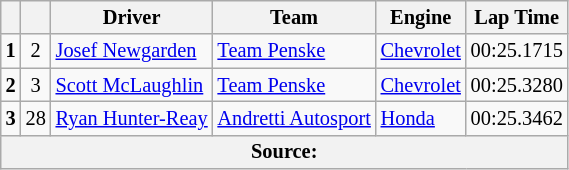<table class="wikitable" style="font-size:85%;">
<tr>
<th></th>
<th></th>
<th>Driver</th>
<th>Team</th>
<th>Engine</th>
<th>Lap Time</th>
</tr>
<tr>
<td style="text-align:center;"><strong>1</strong></td>
<td style="text-align:center;">2</td>
<td> <a href='#'>Josef Newgarden</a></td>
<td><a href='#'>Team Penske</a></td>
<td><a href='#'>Chevrolet</a></td>
<td>00:25.1715</td>
</tr>
<tr>
<td style="text-align:center;"><strong>2</strong></td>
<td style="text-align:center;">3</td>
<td> <a href='#'>Scott McLaughlin</a> <strong></strong></td>
<td><a href='#'>Team Penske</a></td>
<td><a href='#'>Chevrolet</a></td>
<td>00:25.3280</td>
</tr>
<tr>
<td style="text-align:center;"><strong>3</strong></td>
<td style="text-align:center;">28</td>
<td> <a href='#'>Ryan Hunter-Reay</a></td>
<td><a href='#'>Andretti Autosport</a></td>
<td><a href='#'>Honda</a></td>
<td>00:25.3462</td>
</tr>
<tr>
<th colspan="6">Source:</th>
</tr>
</table>
